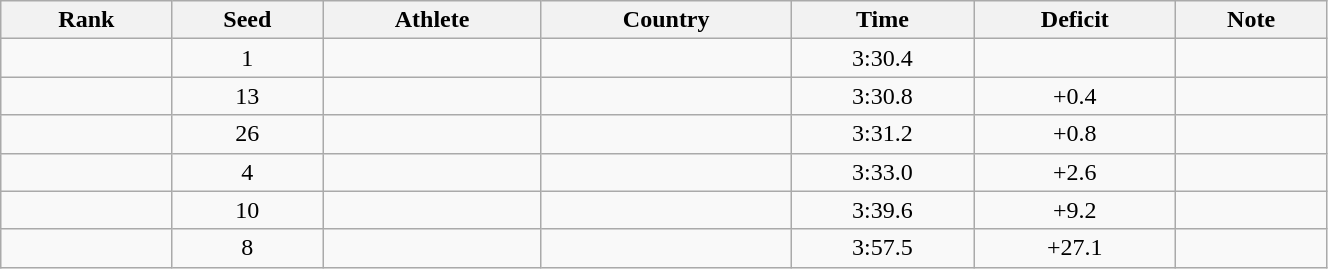<table class="wikitable sortable" style="text-align:center" width=70%>
<tr>
<th>Rank</th>
<th>Seed</th>
<th>Athlete</th>
<th>Country</th>
<th>Time</th>
<th>Deficit</th>
<th>Note</th>
</tr>
<tr>
<td></td>
<td>1</td>
<td align=left></td>
<td align=left></td>
<td>3:30.4</td>
<td></td>
<td></td>
</tr>
<tr>
<td></td>
<td>13</td>
<td align=left></td>
<td align=left></td>
<td>3:30.8</td>
<td>+0.4</td>
<td></td>
</tr>
<tr>
<td></td>
<td>26</td>
<td align=left></td>
<td align=left></td>
<td>3:31.2</td>
<td>+0.8</td>
<td></td>
</tr>
<tr>
<td></td>
<td>4</td>
<td align=left></td>
<td align=left></td>
<td>3:33.0</td>
<td>+2.6</td>
<td></td>
</tr>
<tr>
<td></td>
<td>10</td>
<td align=left></td>
<td align=left></td>
<td>3:39.6</td>
<td>+9.2</td>
<td></td>
</tr>
<tr>
<td></td>
<td>8</td>
<td align=left></td>
<td align=left></td>
<td>3:57.5</td>
<td>+27.1</td>
<td></td>
</tr>
</table>
